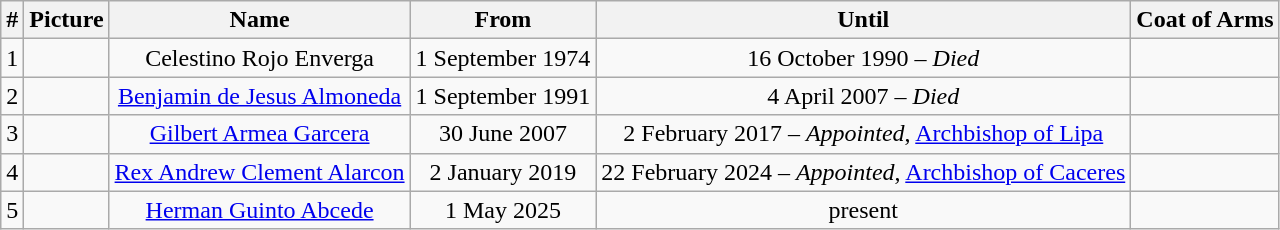<table class="wikitable">
<tr>
<th>#</th>
<th>Picture</th>
<th>Name</th>
<th>From</th>
<th>Until</th>
<th>Coat of Arms</th>
</tr>
<tr>
<td align="center">1</td>
<td></td>
<td align="center">Celestino Rojo Enverga</td>
<td align="center">1 September 1974</td>
<td align="center">16 October 1990 – <em>Died</em></td>
<td></td>
</tr>
<tr>
<td align="center">2</td>
<td></td>
<td align="center"><a href='#'>Benjamin de Jesus Almoneda</a></td>
<td align="center">1 September 1991</td>
<td align="center">4 April 2007 – <em>Died</em></td>
<td></td>
</tr>
<tr>
<td align="center">3</td>
<td></td>
<td align="center"><a href='#'>Gilbert Armea Garcera</a></td>
<td align="center">30 June 2007</td>
<td align="center">2 February 2017 – <em>Appointed</em>, <a href='#'>Archbishop of Lipa</a></td>
<td></td>
</tr>
<tr>
<td align="center">4</td>
<td></td>
<td align="center"><a href='#'>Rex Andrew Clement Alarcon</a></td>
<td align="center">2 January 2019</td>
<td align="center">22 February 2024 – <em>Appointed</em>, <a href='#'>Archbishop of Caceres</a></td>
<td></td>
</tr>
<tr>
<td align="center">5</td>
<td></td>
<td align="center"><a href='#'>Herman Guinto Abcede</a></td>
<td align="center">1 May 2025</td>
<td align="center">present</td>
<td></td>
</tr>
</table>
